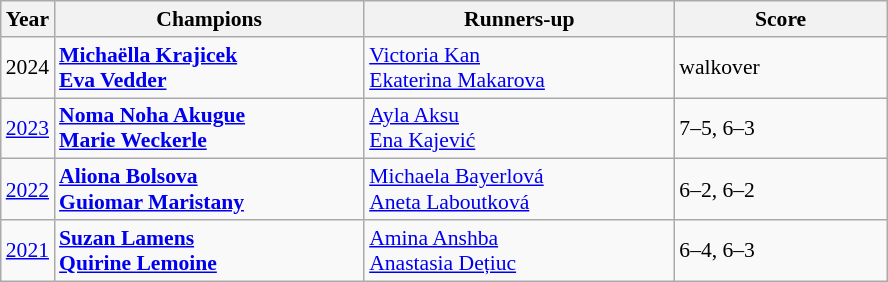<table class="wikitable" style="font-size:90%">
<tr>
<th>Year</th>
<th width="200">Champions</th>
<th width="200">Runners-up</th>
<th width="135">Score</th>
</tr>
<tr>
<td>2024</td>
<td> <strong><a href='#'>Michaëlla Krajicek</a> <br> </strong> <strong><a href='#'>Eva Vedder</a></strong></td>
<td> <a href='#'>Victoria Kan</a> <br>  <a href='#'>Ekaterina Makarova</a></td>
<td>walkover</td>
</tr>
<tr>
<td><a href='#'>2023</a></td>
<td> <strong><a href='#'>Noma Noha Akugue</a> <br> </strong> <strong><a href='#'>Marie Weckerle</a></strong></td>
<td> <a href='#'>Ayla Aksu</a> <br>  <a href='#'>Ena Kajević</a></td>
<td>7–5, 6–3</td>
</tr>
<tr>
<td><a href='#'>2022</a></td>
<td> <strong><a href='#'>Aliona Bolsova</a></strong> <br>  <strong><a href='#'>Guiomar Maristany</a></strong></td>
<td> <a href='#'>Michaela Bayerlová</a> <br>  <a href='#'>Aneta Laboutková</a></td>
<td>6–2, 6–2</td>
</tr>
<tr>
<td><a href='#'>2021</a></td>
<td> <strong><a href='#'>Suzan Lamens</a></strong> <br>  <strong><a href='#'>Quirine Lemoine</a></strong></td>
<td> <a href='#'>Amina Anshba</a> <br>  <a href='#'>Anastasia Dețiuc</a></td>
<td>6–4, 6–3</td>
</tr>
</table>
